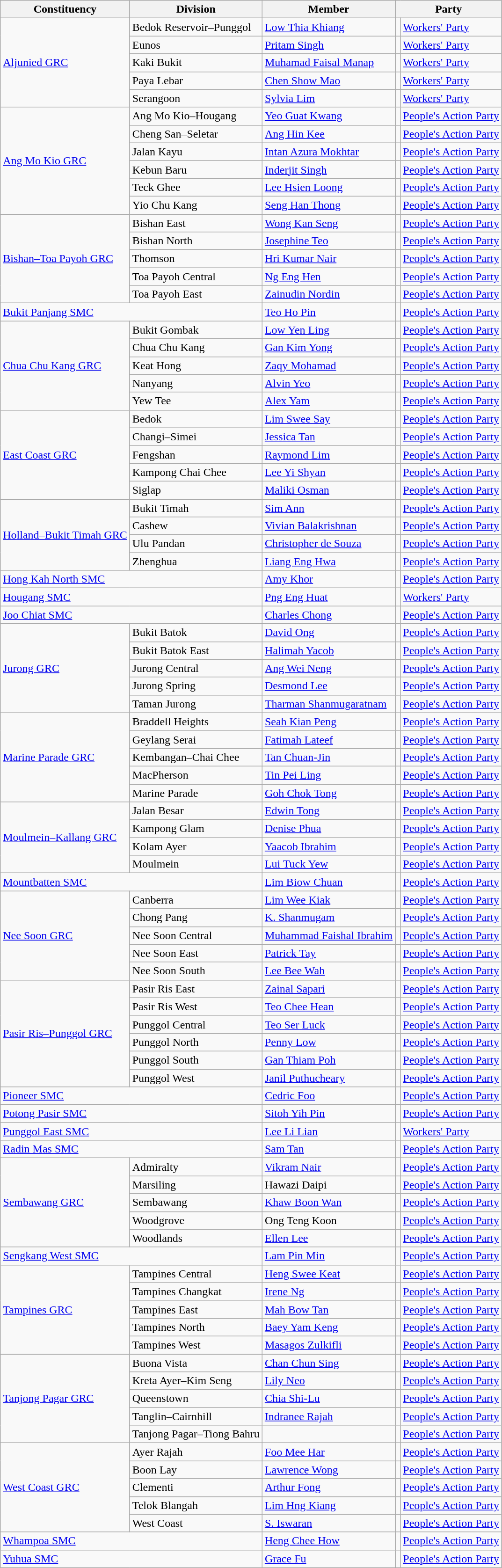<table class="wikitable sortable">
<tr>
<th>Constituency</th>
<th>Division</th>
<th>Member</th>
<th colspan="2">Party</th>
</tr>
<tr>
<td rowspan="5"><a href='#'>Aljunied GRC</a></td>
<td>Bedok Reservoir–Punggol</td>
<td><a href='#'>Low Thia Khiang</a></td>
<td></td>
<td><a href='#'>Workers' Party</a></td>
</tr>
<tr>
<td>Eunos</td>
<td><a href='#'>Pritam Singh</a></td>
<td></td>
<td><a href='#'>Workers' Party</a></td>
</tr>
<tr>
<td>Kaki Bukit</td>
<td><a href='#'>Muhamad Faisal Manap</a></td>
<td></td>
<td><a href='#'>Workers' Party</a></td>
</tr>
<tr>
<td>Paya Lebar</td>
<td><a href='#'>Chen Show Mao</a></td>
<td></td>
<td><a href='#'>Workers' Party</a></td>
</tr>
<tr>
<td>Serangoon</td>
<td><a href='#'>Sylvia Lim</a></td>
<td></td>
<td><a href='#'>Workers' Party</a></td>
</tr>
<tr>
<td rowspan="6"><a href='#'>Ang Mo Kio GRC</a></td>
<td>Ang Mo Kio–Hougang</td>
<td><a href='#'>Yeo Guat Kwang</a></td>
<td></td>
<td><a href='#'>People's Action Party</a></td>
</tr>
<tr>
<td>Cheng San–Seletar</td>
<td><a href='#'>Ang Hin Kee</a></td>
<td></td>
<td><a href='#'>People's Action Party</a></td>
</tr>
<tr>
<td>Jalan Kayu</td>
<td><a href='#'>Intan Azura Mokhtar</a></td>
<td></td>
<td><a href='#'>People's Action Party</a></td>
</tr>
<tr>
<td>Kebun Baru</td>
<td><a href='#'>Inderjit Singh</a></td>
<td></td>
<td><a href='#'>People's Action Party</a></td>
</tr>
<tr>
<td>Teck Ghee</td>
<td><a href='#'>Lee Hsien Loong</a></td>
<td></td>
<td><a href='#'>People's Action Party</a></td>
</tr>
<tr>
<td>Yio Chu Kang</td>
<td><a href='#'>Seng Han Thong</a></td>
<td></td>
<td><a href='#'>People's Action Party</a></td>
</tr>
<tr>
<td rowspan="5"><a href='#'>Bishan–Toa Payoh GRC</a></td>
<td>Bishan East</td>
<td><a href='#'>Wong Kan Seng</a></td>
<td></td>
<td><a href='#'>People's Action Party</a></td>
</tr>
<tr>
<td>Bishan North</td>
<td><a href='#'>Josephine Teo</a></td>
<td></td>
<td><a href='#'>People's Action Party</a></td>
</tr>
<tr>
<td>Thomson</td>
<td><a href='#'>Hri Kumar Nair</a></td>
<td></td>
<td><a href='#'>People's Action Party</a></td>
</tr>
<tr>
<td>Toa Payoh Central</td>
<td><a href='#'>Ng Eng Hen</a></td>
<td></td>
<td><a href='#'>People's Action Party</a></td>
</tr>
<tr>
<td>Toa Payoh East</td>
<td><a href='#'>Zainudin Nordin</a></td>
<td></td>
<td><a href='#'>People's Action Party</a></td>
</tr>
<tr>
<td colspan="2"><a href='#'>Bukit Panjang SMC</a></td>
<td><a href='#'>Teo Ho Pin</a></td>
<td></td>
<td><a href='#'>People's Action Party</a></td>
</tr>
<tr>
<td rowspan="5"><a href='#'>Chua Chu Kang GRC</a></td>
<td>Bukit Gombak</td>
<td><a href='#'>Low Yen Ling</a></td>
<td></td>
<td><a href='#'>People's Action Party</a></td>
</tr>
<tr>
<td>Chua Chu Kang</td>
<td><a href='#'>Gan Kim Yong</a></td>
<td></td>
<td><a href='#'>People's Action Party</a></td>
</tr>
<tr>
<td>Keat Hong</td>
<td><a href='#'>Zaqy Mohamad</a></td>
<td></td>
<td><a href='#'>People's Action Party</a></td>
</tr>
<tr>
<td>Nanyang</td>
<td><a href='#'>Alvin Yeo</a></td>
<td></td>
<td><a href='#'>People's Action Party</a></td>
</tr>
<tr>
<td>Yew Tee</td>
<td><a href='#'>Alex Yam</a></td>
<td></td>
<td><a href='#'>People's Action Party</a></td>
</tr>
<tr>
<td rowspan="5"><a href='#'>East Coast GRC</a></td>
<td>Bedok</td>
<td><a href='#'>Lim Swee Say</a></td>
<td></td>
<td><a href='#'>People's Action Party</a></td>
</tr>
<tr>
<td>Changi–Simei</td>
<td><a href='#'>Jessica Tan</a></td>
<td></td>
<td><a href='#'>People's Action Party</a></td>
</tr>
<tr>
<td>Fengshan</td>
<td><a href='#'>Raymond Lim</a></td>
<td></td>
<td><a href='#'>People's Action Party</a></td>
</tr>
<tr>
<td>Kampong Chai Chee</td>
<td><a href='#'>Lee Yi Shyan</a></td>
<td></td>
<td><a href='#'>People's Action Party</a></td>
</tr>
<tr>
<td>Siglap</td>
<td><a href='#'>Maliki Osman</a></td>
<td></td>
<td><a href='#'>People's Action Party</a></td>
</tr>
<tr>
<td rowspan="4"><a href='#'>Holland–Bukit Timah GRC</a></td>
<td>Bukit Timah</td>
<td><a href='#'>Sim Ann</a></td>
<td></td>
<td><a href='#'>People's Action Party</a></td>
</tr>
<tr>
<td>Cashew</td>
<td><a href='#'>Vivian Balakrishnan</a></td>
<td></td>
<td><a href='#'>People's Action Party</a></td>
</tr>
<tr>
<td>Ulu Pandan</td>
<td><a href='#'>Christopher de Souza</a></td>
<td></td>
<td><a href='#'>People's Action Party</a></td>
</tr>
<tr>
<td>Zhenghua</td>
<td><a href='#'>Liang Eng Hwa</a></td>
<td></td>
<td><a href='#'>People's Action Party</a></td>
</tr>
<tr>
<td colspan="2"><a href='#'>Hong Kah North SMC</a></td>
<td><a href='#'>Amy Khor</a></td>
<td></td>
<td><a href='#'>People's Action Party</a></td>
</tr>
<tr>
<td colspan="2"><a href='#'>Hougang SMC</a></td>
<td><a href='#'>Png Eng Huat</a></td>
<td></td>
<td><a href='#'>Workers' Party</a></td>
</tr>
<tr>
<td colspan="2"><a href='#'>Joo Chiat SMC</a></td>
<td><a href='#'>Charles Chong</a></td>
<td></td>
<td><a href='#'>People's Action Party</a></td>
</tr>
<tr>
<td rowspan="5"><a href='#'>Jurong GRC</a></td>
<td>Bukit Batok</td>
<td><a href='#'>David Ong</a></td>
<td></td>
<td><a href='#'>People's Action Party</a></td>
</tr>
<tr>
<td>Bukit Batok East</td>
<td><a href='#'>Halimah Yacob</a></td>
<td></td>
<td><a href='#'>People's Action Party</a></td>
</tr>
<tr>
<td>Jurong Central</td>
<td><a href='#'>Ang Wei Neng</a></td>
<td></td>
<td><a href='#'>People's Action Party</a></td>
</tr>
<tr>
<td>Jurong Spring</td>
<td><a href='#'>Desmond Lee</a></td>
<td></td>
<td><a href='#'>People's Action Party</a></td>
</tr>
<tr>
<td>Taman Jurong</td>
<td><a href='#'>Tharman Shanmugaratnam</a></td>
<td></td>
<td><a href='#'>People's Action Party</a></td>
</tr>
<tr>
<td rowspan="5"><a href='#'>Marine Parade GRC</a></td>
<td>Braddell Heights</td>
<td><a href='#'>Seah Kian Peng</a></td>
<td></td>
<td><a href='#'>People's Action Party</a></td>
</tr>
<tr>
<td>Geylang Serai</td>
<td><a href='#'>Fatimah Lateef</a></td>
<td></td>
<td><a href='#'>People's Action Party</a></td>
</tr>
<tr>
<td>Kembangan–Chai Chee</td>
<td><a href='#'>Tan Chuan-Jin</a></td>
<td></td>
<td><a href='#'>People's Action Party</a></td>
</tr>
<tr>
<td>MacPherson</td>
<td><a href='#'>Tin Pei Ling</a></td>
<td></td>
<td><a href='#'>People's Action Party</a></td>
</tr>
<tr>
<td>Marine Parade</td>
<td><a href='#'>Goh Chok Tong</a></td>
<td></td>
<td><a href='#'>People's Action Party</a></td>
</tr>
<tr>
<td rowspan="4"><a href='#'>Moulmein–Kallang GRC</a></td>
<td>Jalan Besar</td>
<td><a href='#'>Edwin Tong</a></td>
<td></td>
<td><a href='#'>People's Action Party</a></td>
</tr>
<tr>
<td>Kampong Glam</td>
<td><a href='#'>Denise Phua</a></td>
<td></td>
<td><a href='#'>People's Action Party</a></td>
</tr>
<tr>
<td>Kolam Ayer</td>
<td><a href='#'>Yaacob Ibrahim</a></td>
<td></td>
<td><a href='#'>People's Action Party</a></td>
</tr>
<tr>
<td>Moulmein</td>
<td><a href='#'>Lui Tuck Yew</a></td>
<td></td>
<td><a href='#'>People's Action Party</a></td>
</tr>
<tr>
<td colspan="2"><a href='#'>Mountbatten SMC</a></td>
<td><a href='#'>Lim Biow Chuan</a></td>
<td></td>
<td><a href='#'>People's Action Party</a></td>
</tr>
<tr>
<td rowspan="5"><a href='#'>Nee Soon GRC</a></td>
<td>Canberra</td>
<td><a href='#'>Lim Wee Kiak</a></td>
<td></td>
<td><a href='#'>People's Action Party</a></td>
</tr>
<tr>
<td>Chong Pang</td>
<td><a href='#'>K. Shanmugam</a></td>
<td></td>
<td><a href='#'>People's Action Party</a></td>
</tr>
<tr>
<td>Nee Soon Central</td>
<td><a href='#'>Muhammad Faishal Ibrahim</a></td>
<td></td>
<td><a href='#'>People's Action Party</a></td>
</tr>
<tr>
<td>Nee Soon East</td>
<td><a href='#'>Patrick Tay</a></td>
<td></td>
<td><a href='#'>People's Action Party</a></td>
</tr>
<tr>
<td>Nee Soon South</td>
<td><a href='#'>Lee Bee Wah</a></td>
<td></td>
<td><a href='#'>People's Action Party</a></td>
</tr>
<tr>
<td rowspan="6"><a href='#'>Pasir Ris–Punggol GRC</a></td>
<td>Pasir Ris East</td>
<td><a href='#'>Zainal Sapari</a></td>
<td></td>
<td><a href='#'>People's Action Party</a></td>
</tr>
<tr>
<td>Pasir Ris West</td>
<td><a href='#'>Teo Chee Hean</a></td>
<td></td>
<td><a href='#'>People's Action Party</a></td>
</tr>
<tr>
<td>Punggol Central</td>
<td><a href='#'>Teo Ser Luck</a></td>
<td></td>
<td><a href='#'>People's Action Party</a></td>
</tr>
<tr>
<td>Punggol North</td>
<td><a href='#'>Penny Low</a></td>
<td></td>
<td><a href='#'>People's Action Party</a></td>
</tr>
<tr>
<td>Punggol South</td>
<td><a href='#'>Gan Thiam Poh</a></td>
<td></td>
<td><a href='#'>People's Action Party</a></td>
</tr>
<tr>
<td>Punggol West</td>
<td><a href='#'>Janil Puthucheary</a></td>
<td></td>
<td><a href='#'>People's Action Party</a></td>
</tr>
<tr>
<td colspan="2"><a href='#'>Pioneer SMC</a></td>
<td><a href='#'>Cedric Foo</a></td>
<td></td>
<td><a href='#'>People's Action Party</a></td>
</tr>
<tr>
<td colspan="2"><a href='#'>Potong Pasir SMC</a></td>
<td><a href='#'>Sitoh Yih Pin</a></td>
<td></td>
<td><a href='#'>People's Action Party</a></td>
</tr>
<tr>
<td colspan="2"><a href='#'>Punggol East SMC</a></td>
<td><a href='#'>Lee Li Lian</a></td>
<td></td>
<td><a href='#'>Workers' Party</a></td>
</tr>
<tr>
<td colspan="2"><a href='#'>Radin Mas SMC</a></td>
<td><a href='#'>Sam Tan</a></td>
<td></td>
<td><a href='#'>People's Action Party</a></td>
</tr>
<tr>
<td rowspan="5"><a href='#'>Sembawang GRC</a></td>
<td>Admiralty</td>
<td><a href='#'>Vikram Nair</a></td>
<td></td>
<td><a href='#'>People's Action Party</a></td>
</tr>
<tr>
<td>Marsiling</td>
<td>Hawazi Daipi</td>
<td></td>
<td><a href='#'>People's Action Party</a></td>
</tr>
<tr>
<td>Sembawang</td>
<td><a href='#'>Khaw Boon Wan</a></td>
<td></td>
<td><a href='#'>People's Action Party</a></td>
</tr>
<tr>
<td>Woodgrove</td>
<td>Ong Teng Koon</td>
<td></td>
<td><a href='#'>People's Action Party</a></td>
</tr>
<tr>
<td>Woodlands</td>
<td><a href='#'>Ellen Lee</a></td>
<td></td>
<td><a href='#'>People's Action Party</a></td>
</tr>
<tr>
<td colspan="2"><a href='#'>Sengkang West SMC</a></td>
<td><a href='#'>Lam Pin Min</a></td>
<td></td>
<td><a href='#'>People's Action Party</a></td>
</tr>
<tr>
<td rowspan="5"><a href='#'>Tampines GRC</a></td>
<td>Tampines Central</td>
<td><a href='#'>Heng Swee Keat</a></td>
<td></td>
<td><a href='#'>People's Action Party</a></td>
</tr>
<tr>
<td>Tampines Changkat</td>
<td><a href='#'>Irene Ng</a></td>
<td></td>
<td><a href='#'>People's Action Party</a></td>
</tr>
<tr>
<td>Tampines East</td>
<td><a href='#'>Mah Bow Tan</a></td>
<td></td>
<td><a href='#'>People's Action Party</a></td>
</tr>
<tr>
<td>Tampines North</td>
<td><a href='#'>Baey Yam Keng</a></td>
<td></td>
<td><a href='#'>People's Action Party</a></td>
</tr>
<tr>
<td>Tampines West</td>
<td><a href='#'>Masagos Zulkifli</a></td>
<td></td>
<td><a href='#'>People's Action Party</a></td>
</tr>
<tr>
<td rowspan="5"><a href='#'>Tanjong Pagar GRC</a></td>
<td>Buona Vista</td>
<td><a href='#'>Chan Chun Sing</a></td>
<td></td>
<td><a href='#'>People's Action Party</a></td>
</tr>
<tr>
<td>Kreta Ayer–Kim Seng</td>
<td><a href='#'>Lily Neo</a></td>
<td></td>
<td><a href='#'>People's Action Party</a></td>
</tr>
<tr>
<td>Queenstown</td>
<td><a href='#'>Chia Shi-Lu</a></td>
<td></td>
<td><a href='#'>People's Action Party</a></td>
</tr>
<tr>
<td>Tanglin–Cairnhill</td>
<td><a href='#'>Indranee Rajah</a></td>
<td></td>
<td><a href='#'>People's Action Party</a></td>
</tr>
<tr>
<td>Tanjong Pagar–Tiong Bahru</td>
<td></td>
<td></td>
<td><a href='#'>People's Action Party</a></td>
</tr>
<tr>
<td rowspan="5"><a href='#'>West Coast GRC</a></td>
<td>Ayer Rajah</td>
<td><a href='#'>Foo Mee Har</a></td>
<td></td>
<td><a href='#'>People's Action Party</a></td>
</tr>
<tr>
<td>Boon Lay</td>
<td><a href='#'>Lawrence Wong</a></td>
<td></td>
<td><a href='#'>People's Action Party</a></td>
</tr>
<tr>
<td>Clementi</td>
<td><a href='#'>Arthur Fong</a></td>
<td></td>
<td><a href='#'>People's Action Party</a></td>
</tr>
<tr>
<td>Telok Blangah</td>
<td><a href='#'>Lim Hng Kiang</a></td>
<td></td>
<td><a href='#'>People's Action Party</a></td>
</tr>
<tr>
<td>West Coast</td>
<td><a href='#'>S. Iswaran</a></td>
<td></td>
<td><a href='#'>People's Action Party</a></td>
</tr>
<tr>
<td colspan="2"><a href='#'>Whampoa SMC</a></td>
<td><a href='#'>Heng Chee How</a></td>
<td></td>
<td><a href='#'>People's Action Party</a></td>
</tr>
<tr>
<td colspan="2"><a href='#'>Yuhua SMC</a></td>
<td><a href='#'>Grace Fu</a></td>
<td></td>
<td><a href='#'>People's Action Party</a></td>
</tr>
</table>
